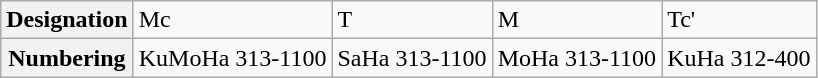<table class="wikitable">
<tr>
<th>Designation</th>
<td>Mc</td>
<td>T</td>
<td>M</td>
<td>Tc'</td>
</tr>
<tr>
<th>Numbering</th>
<td>KuMoHa 313-1100</td>
<td>SaHa 313-1100</td>
<td>MoHa 313-1100</td>
<td>KuHa 312-400</td>
</tr>
</table>
